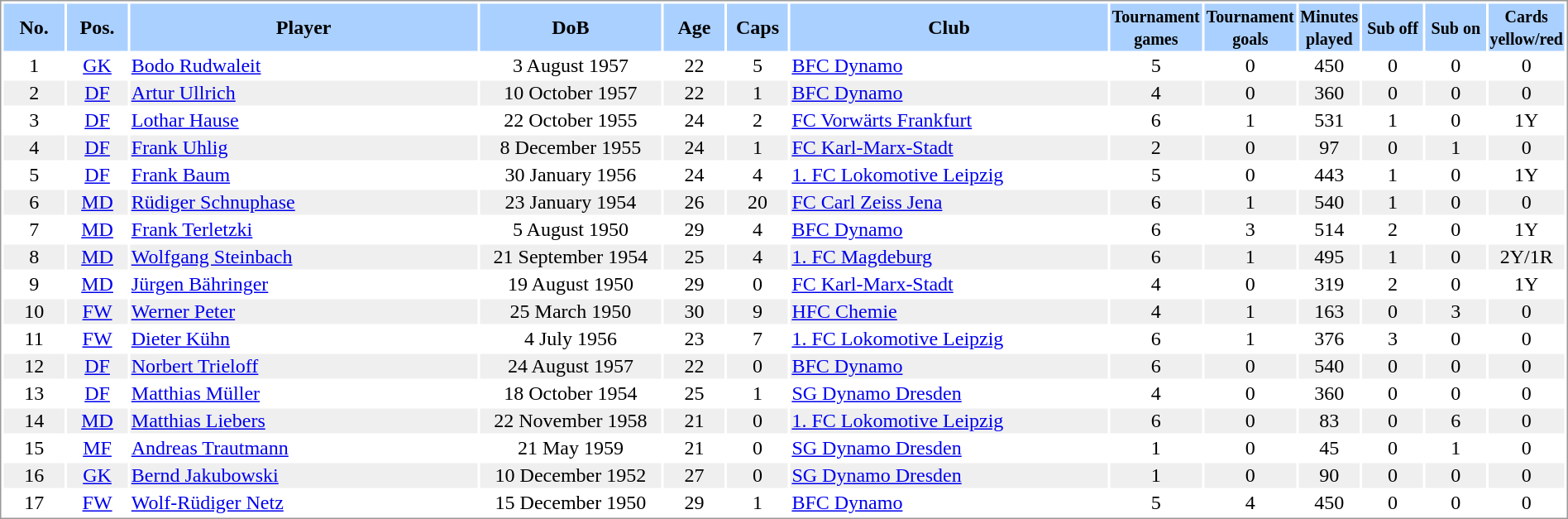<table border="0" width="100%" style="border: 1px solid #999; background-color:#FFFFFF; text-align:center">
<tr align="center" bgcolor="#AAD0FF">
<th width=4%>No.</th>
<th width=4%>Pos.</th>
<th width=23%>Player</th>
<th width=12%>DoB</th>
<th width=4%>Age</th>
<th width=4%>Caps</th>
<th width=21%>Club</th>
<th width=6%><small>Tournament<br>games</small></th>
<th width=6%><small>Tournament<br>goals</small></th>
<th width=4%><small>Minutes<br>played</small></th>
<th width=4%><small>Sub off</small></th>
<th width=4%><small>Sub on</small></th>
<th width=4%><small>Cards<br>yellow/red</small></th>
</tr>
<tr>
<td>1</td>
<td><a href='#'>GK</a></td>
<td align="left"><a href='#'>Bodo Rudwaleit</a></td>
<td>3 August 1957</td>
<td>22</td>
<td>5</td>
<td align="left"> <a href='#'>BFC Dynamo</a></td>
<td>5</td>
<td>0</td>
<td>450</td>
<td>0</td>
<td>0</td>
<td>0</td>
</tr>
<tr bgcolor="#EFEFEF">
<td>2</td>
<td><a href='#'>DF</a></td>
<td align="left"><a href='#'>Artur Ullrich</a></td>
<td>10 October 1957</td>
<td>22</td>
<td>1</td>
<td align="left"> <a href='#'>BFC Dynamo</a></td>
<td>4</td>
<td>0</td>
<td>360</td>
<td>0</td>
<td>0</td>
<td>0</td>
</tr>
<tr>
<td>3</td>
<td><a href='#'>DF</a></td>
<td align="left"><a href='#'>Lothar Hause</a></td>
<td>22 October 1955</td>
<td>24</td>
<td>2</td>
<td align="left"> <a href='#'>FC Vorwärts Frankfurt</a></td>
<td>6</td>
<td>1</td>
<td>531</td>
<td>1</td>
<td>0</td>
<td>1Y</td>
</tr>
<tr bgcolor="#EFEFEF">
<td>4</td>
<td><a href='#'>DF</a></td>
<td align="left"><a href='#'>Frank Uhlig</a></td>
<td>8 December 1955</td>
<td>24</td>
<td>1</td>
<td align="left"> <a href='#'>FC Karl-Marx-Stadt</a></td>
<td>2</td>
<td>0</td>
<td>97</td>
<td>0</td>
<td>1</td>
<td>0</td>
</tr>
<tr>
<td>5</td>
<td><a href='#'>DF</a></td>
<td align="left"><a href='#'>Frank Baum</a></td>
<td>30 January 1956</td>
<td>24</td>
<td>4</td>
<td align="left"> <a href='#'>1. FC Lokomotive Leipzig</a></td>
<td>5</td>
<td>0</td>
<td>443</td>
<td>1</td>
<td>0</td>
<td>1Y</td>
</tr>
<tr bgcolor="#EFEFEF">
<td>6</td>
<td><a href='#'>MD</a></td>
<td align="left"><a href='#'>Rüdiger Schnuphase</a></td>
<td>23 January 1954</td>
<td>26</td>
<td>20</td>
<td align="left"> <a href='#'>FC Carl Zeiss Jena</a></td>
<td>6</td>
<td>1</td>
<td>540</td>
<td>1</td>
<td>0</td>
<td>0</td>
</tr>
<tr>
<td>7</td>
<td><a href='#'>MD</a></td>
<td align="left"><a href='#'>Frank Terletzki</a></td>
<td>5 August 1950</td>
<td>29</td>
<td>4</td>
<td align="left"> <a href='#'>BFC Dynamo</a></td>
<td>6</td>
<td>3</td>
<td>514</td>
<td>2</td>
<td>0</td>
<td>1Y</td>
</tr>
<tr bgcolor="#EFEFEF">
<td>8</td>
<td><a href='#'>MD</a></td>
<td align="left"><a href='#'>Wolfgang Steinbach</a></td>
<td>21 September 1954</td>
<td>25</td>
<td>4</td>
<td align="left"> <a href='#'>1. FC Magdeburg</a></td>
<td>6</td>
<td>1</td>
<td>495</td>
<td>1</td>
<td>0</td>
<td>2Y/1R</td>
</tr>
<tr>
<td>9</td>
<td><a href='#'>MD</a></td>
<td align="left"><a href='#'>Jürgen Bähringer</a></td>
<td>19 August 1950</td>
<td>29</td>
<td>0</td>
<td align="left"> <a href='#'>FC Karl-Marx-Stadt</a></td>
<td>4</td>
<td>0</td>
<td>319</td>
<td>2</td>
<td>0</td>
<td>1Y</td>
</tr>
<tr bgcolor="#EFEFEF">
<td>10</td>
<td><a href='#'>FW</a></td>
<td align="left"><a href='#'>Werner Peter</a></td>
<td>25 March 1950</td>
<td>30</td>
<td>9</td>
<td align="left"> <a href='#'>HFC Chemie</a></td>
<td>4</td>
<td>1</td>
<td>163</td>
<td>0</td>
<td>3</td>
<td>0</td>
</tr>
<tr>
<td>11</td>
<td><a href='#'>FW</a></td>
<td align="left"><a href='#'>Dieter Kühn</a></td>
<td>4 July 1956</td>
<td>23</td>
<td>7</td>
<td align="left"> <a href='#'>1. FC Lokomotive Leipzig</a></td>
<td>6</td>
<td>1</td>
<td>376</td>
<td>3</td>
<td>0</td>
<td>0</td>
</tr>
<tr bgcolor="#EFEFEF">
<td>12</td>
<td><a href='#'>DF</a></td>
<td align="left"><a href='#'>Norbert Trieloff</a></td>
<td>24 August 1957</td>
<td>22</td>
<td>0</td>
<td align="left"> <a href='#'>BFC Dynamo</a></td>
<td>6</td>
<td>0</td>
<td>540</td>
<td>0</td>
<td>0</td>
<td>0</td>
</tr>
<tr>
<td>13</td>
<td><a href='#'>DF</a></td>
<td align="left"><a href='#'>Matthias Müller</a></td>
<td>18 October 1954</td>
<td>25</td>
<td>1</td>
<td align="left"> <a href='#'>SG Dynamo Dresden</a></td>
<td>4</td>
<td>0</td>
<td>360</td>
<td>0</td>
<td>0</td>
<td>0</td>
</tr>
<tr bgcolor="#EFEFEF">
<td>14</td>
<td><a href='#'>MD</a></td>
<td align="left"><a href='#'>Matthias Liebers</a></td>
<td>22 November 1958</td>
<td>21</td>
<td>0</td>
<td align="left"> <a href='#'>1. FC Lokomotive Leipzig</a></td>
<td>6</td>
<td>0</td>
<td>83</td>
<td>0</td>
<td>6</td>
<td>0</td>
</tr>
<tr>
<td>15</td>
<td><a href='#'>MF</a></td>
<td align="left"><a href='#'>Andreas Trautmann</a></td>
<td>21 May 1959</td>
<td>21</td>
<td>0</td>
<td align="left"> <a href='#'>SG Dynamo Dresden</a></td>
<td>1</td>
<td>0</td>
<td>45</td>
<td>0</td>
<td>1</td>
<td>0</td>
</tr>
<tr bgcolor="#EFEFEF">
<td>16</td>
<td><a href='#'>GK</a></td>
<td align="left"><a href='#'>Bernd Jakubowski</a></td>
<td>10 December 1952</td>
<td>27</td>
<td>0</td>
<td align="left"> <a href='#'>SG Dynamo Dresden</a></td>
<td>1</td>
<td>0</td>
<td>90</td>
<td>0</td>
<td>0</td>
<td>0</td>
</tr>
<tr>
<td>17</td>
<td><a href='#'>FW</a></td>
<td align="left"><a href='#'>Wolf-Rüdiger Netz</a></td>
<td>15 December 1950</td>
<td>29</td>
<td>1</td>
<td align="left"> <a href='#'>BFC Dynamo</a></td>
<td>5</td>
<td>4</td>
<td>450</td>
<td>0</td>
<td>0</td>
<td>0</td>
</tr>
</table>
